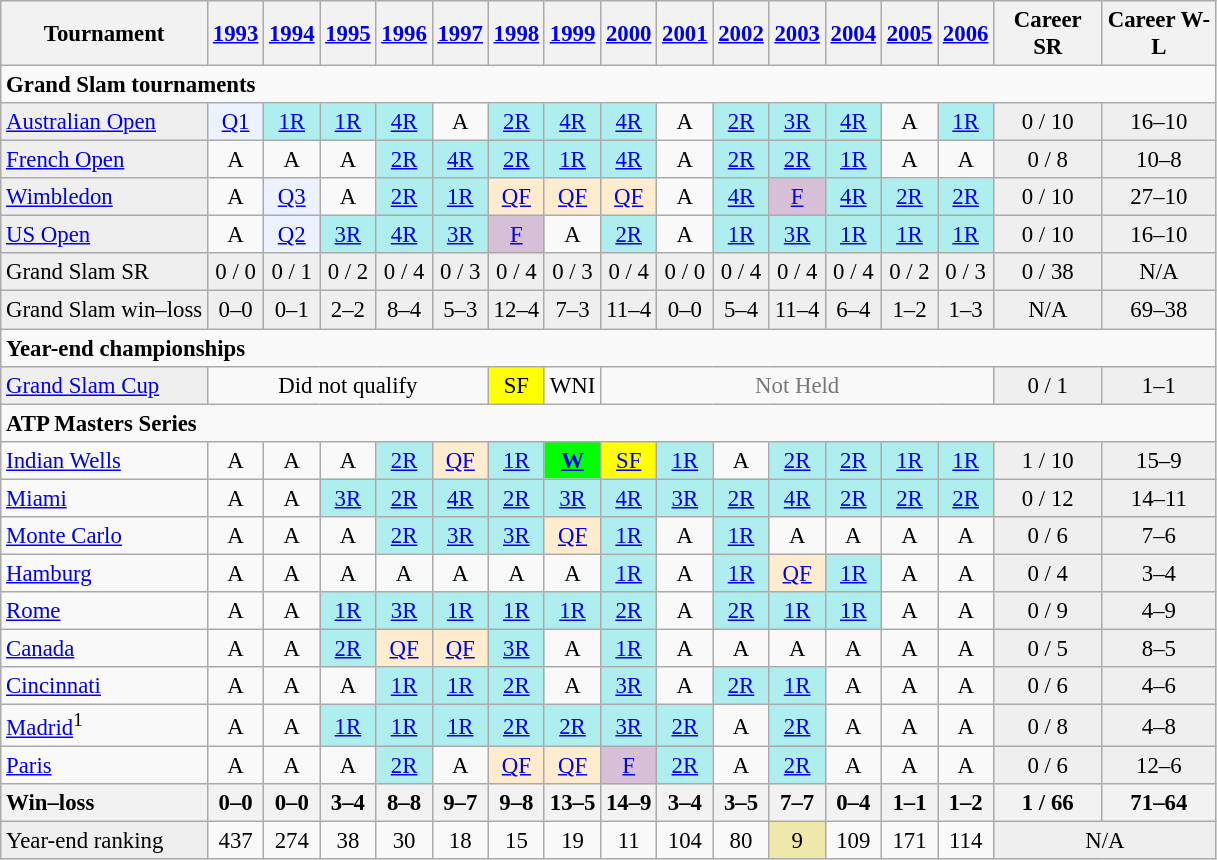<table class="wikitable" style="font-size:95%;">
<tr bgcolor="#efefef">
<th>Tournament</th>
<th><a href='#'>1993</a></th>
<th><a href='#'>1994</a></th>
<th><a href='#'>1995</a></th>
<th><a href='#'>1996</a></th>
<th><a href='#'>1997</a></th>
<th><a href='#'>1998</a></th>
<th><a href='#'>1999</a></th>
<th><a href='#'>2000</a></th>
<th><a href='#'>2001</a></th>
<th><a href='#'>2002</a></th>
<th><a href='#'>2003</a></th>
<th><a href='#'>2004</a></th>
<th><a href='#'>2005</a></th>
<th><a href='#'>2006</a></th>
<th width="65">Career SR</th>
<th width="69">Career W-L</th>
</tr>
<tr>
<td colspan="20"><strong>Grand Slam tournaments</strong></td>
</tr>
<tr>
<td style="background:#EFEFEF;"><a href='#'>Australian Open</a></td>
<td align="center" style="background:#ecf2ff;"><a href='#'>Q1</a></td>
<td align="center" style="background:#afeeee;"><a href='#'>1R</a></td>
<td align="center" style="background:#afeeee;"><a href='#'>1R</a></td>
<td align="center" style="background:#afeeee;"><a href='#'>4R</a></td>
<td align="center">A</td>
<td align="center" style="background:#afeeee;"><a href='#'>2R</a></td>
<td align="center" style="background:#afeeee;"><a href='#'>4R</a></td>
<td align="center" style="background:#afeeee;"><a href='#'>4R</a></td>
<td align="center">A</td>
<td align="center" style="background:#afeeee;"><a href='#'>2R</a></td>
<td align="center" style="background:#afeeee;"><a href='#'>3R</a></td>
<td align="center" style="background:#afeeee;"><a href='#'>4R</a></td>
<td align="center">A</td>
<td align="center" style="background:#afeeee;"><a href='#'>1R</a></td>
<td align="center" style="background:#EFEFEF;">0 / 10</td>
<td align="center" style="background:#EFEFEF;">16–10</td>
</tr>
<tr>
<td style="background:#EFEFEF;"><a href='#'>French Open</a></td>
<td align="center">A</td>
<td align="center">A</td>
<td align="center">A</td>
<td align="center" style="background:#afeeee;"><a href='#'>2R</a></td>
<td align="center" style="background:#afeeee;"><a href='#'>4R</a></td>
<td align="center" style="background:#afeeee;"><a href='#'>2R</a></td>
<td align="center" style="background:#afeeee;"><a href='#'>1R</a></td>
<td align="center" style="background:#afeeee;"><a href='#'>4R</a></td>
<td align="center">A</td>
<td align="center" style="background:#afeeee;"><a href='#'>2R</a></td>
<td align="center" style="background:#afeeee;"><a href='#'>2R</a></td>
<td align="center" style="background:#afeeee;"><a href='#'>1R</a></td>
<td align="center">A</td>
<td align="center">A</td>
<td align="center" style="background:#EFEFEF;">0 / 8</td>
<td align="center" style="background:#EFEFEF;">10–8</td>
</tr>
<tr>
<td style="background:#EFEFEF;"><a href='#'>Wimbledon</a></td>
<td align="center">A</td>
<td align="center" style="background:#ecf2ff;"><a href='#'>Q3</a></td>
<td align="center">A</td>
<td align="center" style="background:#afeeee;"><a href='#'>2R</a></td>
<td align="center" style="background:#afeeee;"><a href='#'>1R</a></td>
<td align="center" style="background:#ffebcd;"><a href='#'>QF</a></td>
<td align="center" style="background:#ffebcd;"><a href='#'>QF</a></td>
<td align="center" style="background:#ffebcd;"><a href='#'>QF</a></td>
<td align="center">A</td>
<td align="center" style="background:#afeeee;"><a href='#'>4R</a></td>
<td align="center" style="background:#D8BFD8;"><a href='#'>F</a></td>
<td align="center" style="background:#afeeee;"><a href='#'>4R</a></td>
<td align="center" style="background:#afeeee;"><a href='#'>2R</a></td>
<td align="center" style="background:#afeeee;"><a href='#'>2R</a></td>
<td align="center" style="background:#EFEFEF;">0 / 10</td>
<td align="center" style="background:#EFEFEF;">27–10</td>
</tr>
<tr>
<td style="background:#EFEFEF;"><a href='#'>US Open</a></td>
<td align="center">A</td>
<td align="center" style="background:#ecf2ff;"><a href='#'>Q2</a></td>
<td align="center" style="background:#afeeee;"><a href='#'>3R</a></td>
<td align="center" style="background:#afeeee;"><a href='#'>4R</a></td>
<td align="center" style="background:#afeeee;"><a href='#'>3R</a></td>
<td align="center" style="background:#D8BFD8;"><a href='#'>F</a></td>
<td align="center">A</td>
<td align="center" style="background:#afeeee;"><a href='#'>2R</a></td>
<td align="center">A</td>
<td align="center" style="background:#afeeee;"><a href='#'>1R</a></td>
<td align="center" style="background:#afeeee;"><a href='#'>3R</a></td>
<td align="center" style="background:#afeeee;"><a href='#'>1R</a></td>
<td align="center" style="background:#afeeee;"><a href='#'>1R</a></td>
<td align="center" style="background:#afeeee;"><a href='#'>1R</a></td>
<td align="center" style="background:#EFEFEF;">0 / 10</td>
<td align="center" style="background:#EFEFEF;">16–10</td>
</tr>
<tr bgcolor=efefef>
<td style="background:#EFEFEF;">Grand Slam SR</td>
<td align="center" style="background:#EFEFEF;">0 / 0</td>
<td align="center" style="background:#EFEFEF;">0 / 1</td>
<td align="center" style="background:#EFEFEF;">0 / 2</td>
<td align="center" style="background:#EFEFEF;">0 / 4</td>
<td align="center" style="background:#EFEFEF;">0 / 3</td>
<td align="center" style="background:#EFEFEF;">0 / 4</td>
<td align="center" style="background:#EFEFEF;">0 / 3</td>
<td align="center" style="background:#EFEFEF;">0 / 4</td>
<td align="center" style="background:#EFEFEF;">0 / 0</td>
<td align="center" style="background:#EFEFEF;">0 / 4</td>
<td align="center" style="background:#EFEFEF;">0 / 4</td>
<td align="center" style="background:#EFEFEF;">0 / 4</td>
<td align="center" style="background:#EFEFEF;">0 / 2</td>
<td align="center" style="background:#EFEFEF;">0 / 3</td>
<td align="center" style="background:#EFEFEF;">0 / 38</td>
<td align="center">N/A</td>
</tr>
<tr bgcolor=efefef>
<td>Grand Slam win–loss</td>
<td align="center">0–0</td>
<td align="center">0–1</td>
<td align="center">2–2</td>
<td align="center">8–4</td>
<td align="center">5–3</td>
<td align="center">12–4</td>
<td align="center">7–3</td>
<td align="center">11–4</td>
<td align="center">0–0</td>
<td align="center">5–4</td>
<td align="center">11–4</td>
<td align="center">6–4</td>
<td align="center">1–2</td>
<td align="center">1–3</td>
<td align="center">N/A</td>
<td align="center">69–38</td>
</tr>
<tr>
<td colspan="20"><strong>Year-end championships</strong></td>
</tr>
<tr>
<td style="background:#EFEFEF;"><a href='#'>Grand Slam Cup</a></td>
<td align="center" colspan="5">Did not qualify</td>
<td align="center" style="background:yellow;">SF</td>
<td align="center">WNI</td>
<td align="center" colspan="7" style="color:#767676;">Not Held</td>
<td align="center" style="background:#EFEFEF;">0 / 1</td>
<td align="center" style="background:#EFEFEF;">1–1</td>
</tr>
<tr>
<td colspan=20 align=left><strong>ATP Masters Series</strong></td>
</tr>
<tr>
<td align=left><a href='#'>Indian Wells</a></td>
<td align="center">A</td>
<td align="center">A</td>
<td align="center">A</td>
<td align="center" style="background:#afeeee;"><a href='#'>2R</a></td>
<td align="center" style="background:#ffebcd;"><a href='#'>QF</a></td>
<td align="center" style="background:#afeeee;"><a href='#'>1R</a></td>
<td align="center" style="background:#00FF00;"><a href='#'><strong>W</strong></a></td>
<td align="center" style="background:#FFFF00;"><a href='#'>SF</a></td>
<td align="center" style="background:#afeeee;"><a href='#'>1R</a></td>
<td align="center">A</td>
<td align="center" style="background:#afeeee;"><a href='#'>2R</a></td>
<td align="center" style="background:#afeeee;"><a href='#'>2R</a></td>
<td align="center" style="background:#afeeee;"><a href='#'>1R</a></td>
<td align="center" style="background:#afeeee;"><a href='#'>1R</a></td>
<td align="center" style="background:#EFEFEF;">1 / 10</td>
<td align="center" style="background:#EFEFEF;">15–9</td>
</tr>
<tr>
<td align=left><a href='#'>Miami</a></td>
<td align="center">A</td>
<td align="center">A</td>
<td align="center" style="background:#afeeee;"><a href='#'>3R</a></td>
<td align="center" style="background:#afeeee;"><a href='#'>2R</a></td>
<td align="center" style="background:#afeeee;"><a href='#'>4R</a></td>
<td align="center" style="background:#afeeee;"><a href='#'>2R</a></td>
<td align="center" style="background:#afeeee;"><a href='#'>3R</a></td>
<td align="center" style="background:#afeeee;"><a href='#'>4R</a></td>
<td align="center" style="background:#afeeee;"><a href='#'>3R</a></td>
<td align="center" style="background:#afeeee;"><a href='#'>2R</a></td>
<td align="center" style="background:#afeeee;"><a href='#'>4R</a></td>
<td align="center" style="background:#afeeee;"><a href='#'>2R</a></td>
<td align="center" style="background:#afeeee;"><a href='#'>2R</a></td>
<td align="center" style="background:#afeeee;"><a href='#'>2R</a></td>
<td align="center" style="background:#EFEFEF;">0 / 12</td>
<td align="center" style="background:#EFEFEF;">14–11</td>
</tr>
<tr>
<td align=left><a href='#'>Monte Carlo</a></td>
<td align="center">A</td>
<td align="center">A</td>
<td align="center">A</td>
<td align="center" style="background:#afeeee;"><a href='#'>2R</a></td>
<td align="center" style="background:#afeeee;"><a href='#'>3R</a></td>
<td align="center" style="background:#afeeee;"><a href='#'>3R</a></td>
<td align="center" style="background:#ffebcd;"><a href='#'>QF</a></td>
<td align="center" style="background:#afeeee;"><a href='#'>1R</a></td>
<td align="center">A</td>
<td align="center" style="background:#afeeee;"><a href='#'>1R</a></td>
<td align="center">A</td>
<td align="center">A</td>
<td align="center">A</td>
<td align="center">A</td>
<td align="center" style="background:#EFEFEF;">0 / 6</td>
<td align="center" style="background:#EFEFEF;">7–6</td>
</tr>
<tr>
<td align=left><a href='#'>Hamburg</a></td>
<td align="center">A</td>
<td align="center">A</td>
<td align="center">A</td>
<td align="center">A</td>
<td align="center">A</td>
<td align="center">A</td>
<td align="center">A</td>
<td align="center" style="background:#afeeee;"><a href='#'>1R</a></td>
<td align="center">A</td>
<td align="center" style="background:#afeeee;"><a href='#'>1R</a></td>
<td align="center" style="background:#ffebcd;"><a href='#'>QF</a></td>
<td align="center" style="background:#afeeee;"><a href='#'>1R</a></td>
<td align="center">A</td>
<td align="center">A</td>
<td align="center" style="background:#EFEFEF;">0 / 4</td>
<td align="center" style="background:#EFEFEF;">3–4</td>
</tr>
<tr>
<td align=left><a href='#'>Rome</a></td>
<td align="center">A</td>
<td align="center">A</td>
<td align="center" style="background:#afeeee;"><a href='#'>1R</a></td>
<td align="center" style="background:#afeeee;"><a href='#'>3R</a></td>
<td align="center" style="background:#afeeee;"><a href='#'>1R</a></td>
<td align="center" style="background:#afeeee;"><a href='#'>1R</a></td>
<td align="center" style="background:#afeeee;"><a href='#'>1R</a></td>
<td align="center" style="background:#afeeee;"><a href='#'>2R</a></td>
<td align="center">A</td>
<td align="center" style="background:#afeeee;"><a href='#'>2R</a></td>
<td align="center" style="background:#afeeee;"><a href='#'>1R</a></td>
<td align="center" style="background:#afeeee;"><a href='#'>1R</a></td>
<td align="center">A</td>
<td align="center">A</td>
<td align="center" style="background:#EFEFEF;">0 / 9</td>
<td align="center" style="background:#EFEFEF;">4–9</td>
</tr>
<tr>
<td align=left><a href='#'>Canada</a></td>
<td align="center">A</td>
<td align="center">A</td>
<td align="center" style="background:#afeeee;"><a href='#'>2R</a></td>
<td align="center" style="background:#ffebcd;"><a href='#'>QF</a></td>
<td align="center" style="background:#ffebcd;"><a href='#'>QF</a></td>
<td align="center" style="background:#afeeee;"><a href='#'>3R</a></td>
<td align="center">A</td>
<td align="center" style="background:#afeeee;"><a href='#'>1R</a></td>
<td align="center">A</td>
<td align="center">A</td>
<td align="center">A</td>
<td align="center">A</td>
<td align="center">A</td>
<td align="center">A</td>
<td align="center" style="background:#EFEFEF;">0 / 5</td>
<td align="center" style="background:#EFEFEF;">8–5</td>
</tr>
<tr>
<td align=left><a href='#'>Cincinnati</a></td>
<td align="center">A</td>
<td align="center">A</td>
<td align="center">A</td>
<td align="center" style="background:#afeeee;"><a href='#'>1R</a></td>
<td align="center" style="background:#afeeee;"><a href='#'>1R</a></td>
<td align="center" style="background:#afeeee;"><a href='#'>2R</a></td>
<td align="center">A</td>
<td align="center" style="background:#afeeee;"><a href='#'>3R</a></td>
<td align="center">A</td>
<td align="center" style="background:#afeeee;"><a href='#'>2R</a></td>
<td align="center" style="background:#afeeee;"><a href='#'>1R</a></td>
<td align="center">A</td>
<td align="center">A</td>
<td align="center">A</td>
<td align="center" style="background:#EFEFEF;">0 / 6</td>
<td align="center" style="background:#EFEFEF;">4–6</td>
</tr>
<tr>
<td align=left><a href='#'>Madrid</a><sup>1</sup></td>
<td align="center">A</td>
<td align="center">A</td>
<td align="center" style="background:#afeeee;"><a href='#'>1R</a></td>
<td align="center" style="background:#afeeee;"><a href='#'>1R</a></td>
<td align="center" style="background:#afeeee;"><a href='#'>1R</a></td>
<td align="center" style="background:#afeeee;"><a href='#'>2R</a></td>
<td align="center" style="background:#afeeee;"><a href='#'>2R</a></td>
<td align="center" style="background:#afeeee;"><a href='#'>3R</a></td>
<td align="center" style="background:#afeeee;"><a href='#'>2R</a></td>
<td align="center">A</td>
<td align="center" style="background:#afeeee;"><a href='#'>2R</a></td>
<td align="center">A</td>
<td align="center">A</td>
<td align="center">A</td>
<td align="center" style="background:#EFEFEF;">0 / 8</td>
<td align="center" style="background:#EFEFEF;">4–8</td>
</tr>
<tr>
<td align=left><a href='#'>Paris</a></td>
<td align="center">A</td>
<td align="center">A</td>
<td align="center">A</td>
<td align="center" style="background:#afeeee;"><a href='#'>2R</a></td>
<td align="center">A</td>
<td align="center" style="background:#ffebcd;"><a href='#'>QF</a></td>
<td align="center" style="background:#ffebcd;"><a href='#'>QF</a></td>
<td align="center" style="background:#D8BFD8;"><a href='#'>F</a></td>
<td align="center" style="background:#afeeee;"><a href='#'>2R</a></td>
<td align="center">A</td>
<td align="center" style="background:#afeeee;"><a href='#'>2R</a></td>
<td align="center">A</td>
<td align="center">A</td>
<td align="center">A</td>
<td align="center" style="background:#EFEFEF;">0 / 6</td>
<td align="center" style="background:#EFEFEF;">12–6</td>
</tr>
<tr>
<th style=text-align:left>Win–loss</th>
<th>0–0</th>
<th>0–0</th>
<th>3–4</th>
<th>8–8</th>
<th>9–7</th>
<th>9–8</th>
<th>13–5</th>
<th>14–9</th>
<th>3–4</th>
<th>3–5</th>
<th>7–7</th>
<th>0–4</th>
<th>1–1</th>
<th>1–2</th>
<th>1 / 66</th>
<th>71–64</th>
</tr>
<tr>
<td style="background:#EFEFEF;">Year-end ranking</td>
<td align="center">437</td>
<td align="center">274</td>
<td align="center">38</td>
<td align="center">30</td>
<td align="center">18</td>
<td align="center">15</td>
<td align="center">19</td>
<td align="center">11</td>
<td align="center">104</td>
<td align="center">80</td>
<td align="center" style="background:#EEE8AA;">9</td>
<td align="center">109</td>
<td align="center">171</td>
<td align="center">114</td>
<td colspan=2 align="center" style="background:#EFEFEF;">N/A</td>
</tr>
</table>
